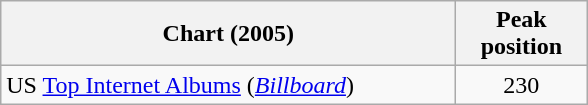<table class="wikitable sortable plainrowheaders">
<tr>
<th style="width:18.5em;">Chart (2005)</th>
<th style="width:5em;">Peak<br>position</th>
</tr>
<tr>
<td>US <a href='#'>Top Internet Albums</a> (<em><a href='#'>Billboard</a></em>)</td>
<td align="center">230</td>
</tr>
</table>
